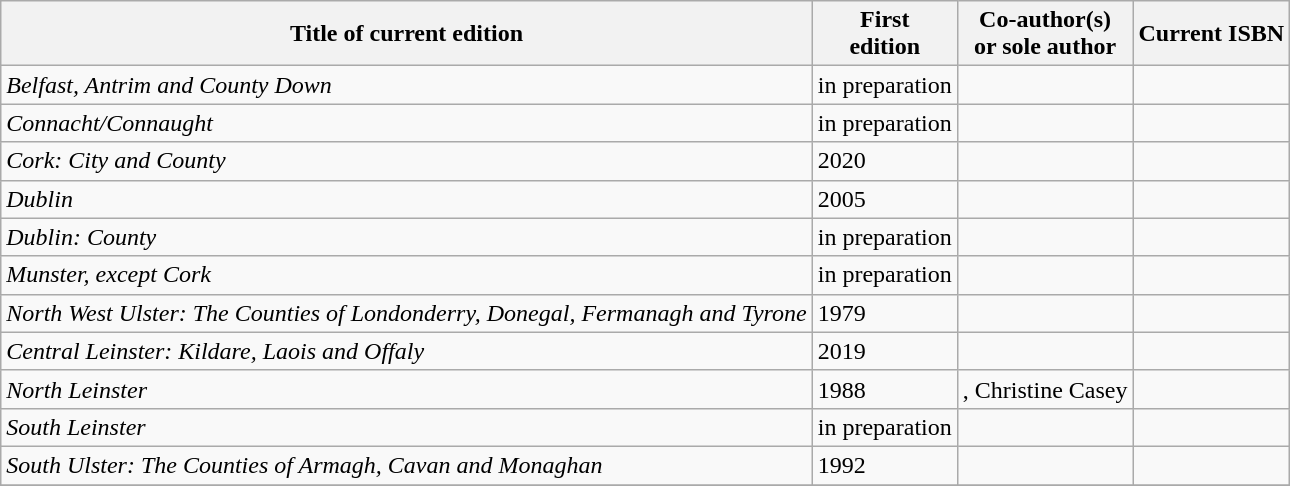<table class="wikitable sortable">
<tr>
<th>Title of current edition</th>
<th data-sort-type="isoDate">First<br> edition</th>
<th>Co-author(s)<br>or sole author</th>
<th>Current ISBN</th>
</tr>
<tr>
<td><em>Belfast, Antrim and County Down</em></td>
<td>in preparation</td>
<td></td>
<td></td>
</tr>
<tr>
<td><em>Connacht/Connaught</em></td>
<td>in preparation</td>
<td></td>
<td></td>
</tr>
<tr>
<td><em>Cork: City and County</em></td>
<td>2020</td>
<td></td>
<td></td>
</tr>
<tr>
<td><em>Dublin</em></td>
<td>2005</td>
<td></td>
<td></td>
</tr>
<tr>
<td><em>Dublin: County</em></td>
<td>in preparation</td>
<td></td>
<td></td>
</tr>
<tr>
<td><em>Munster, except Cork</em></td>
<td>in preparation</td>
<td></td>
<td></td>
</tr>
<tr>
<td><em>North West Ulster: The Counties of Londonderry, Donegal, Fermanagh and Tyrone</em></td>
<td>1979</td>
<td></td>
<td></td>
</tr>
<tr>
<td><em>Central Leinster: Kildare, Laois and Offaly</em></td>
<td>2019</td>
<td></td>
<td></td>
</tr>
<tr>
<td><em>North Leinster</em></td>
<td>1988</td>
<td>, Christine Casey</td>
<td></td>
</tr>
<tr>
<td><em>South Leinster</em></td>
<td>in preparation</td>
<td></td>
<td></td>
</tr>
<tr>
<td><em>South Ulster: The Counties of Armagh, Cavan and Monaghan</em></td>
<td>1992</td>
<td></td>
<td></td>
</tr>
<tr>
</tr>
</table>
